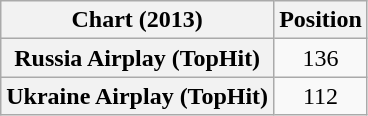<table class="wikitable sortable plainrowheaders" style="text-align:center;">
<tr>
<th scope="col">Chart (2013)</th>
<th scope="col">Position</th>
</tr>
<tr>
<th scope="row">Russia Airplay (TopHit)</th>
<td>136</td>
</tr>
<tr>
<th scope="row">Ukraine Airplay (TopHit)</th>
<td>112</td>
</tr>
</table>
